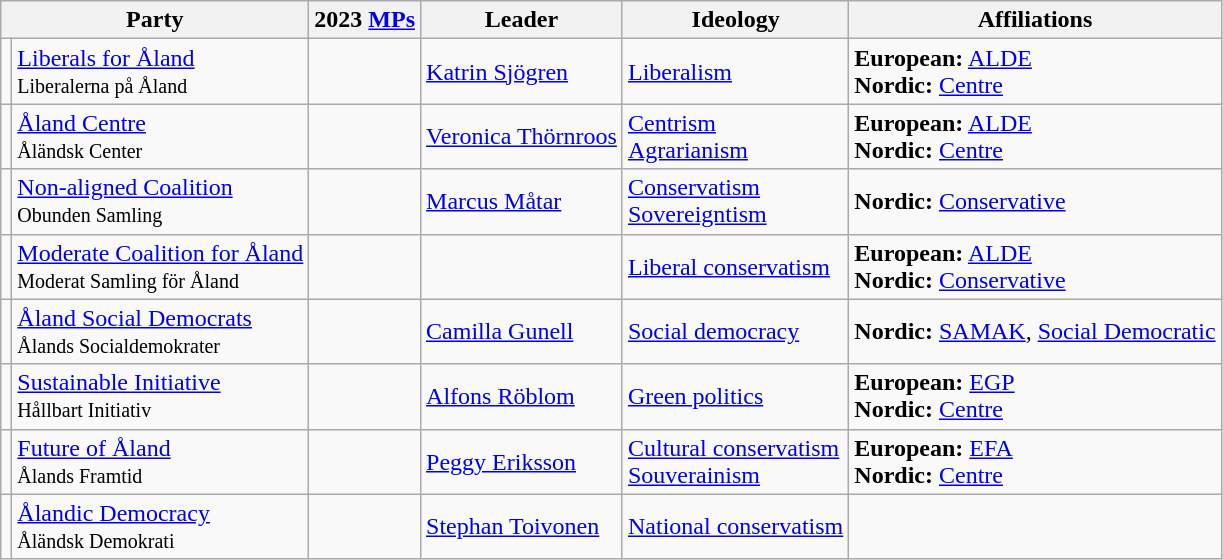<table class ="wikitable">
<tr>
<th colspan=2>Party</th>
<th>2023 <a href='#'>MPs</a></th>
<th>Leader</th>
<th>Ideology</th>
<th>Affiliations</th>
</tr>
<tr>
<td style=background:></td>
<td><a href='#'>Liberals for Åland</a><br><small>Liberalerna på Åland</small></td>
<td></td>
<td><a href='#'>Katrin Sjögren</a></td>
<td><a href='#'>Liberalism</a></td>
<td><strong>European:</strong> <a href='#'>ALDE</a><br><strong>Nordic:</strong> <a href='#'>Centre</a></td>
</tr>
<tr>
<td style=background:></td>
<td><a href='#'>Åland Centre</a><br><small>Åländsk Center</small></td>
<td></td>
<td><a href='#'>Veronica Thörnroos</a></td>
<td><a href='#'>Centrism</a><br> <a href='#'>Agrarianism</a></td>
<td><strong>European:</strong> <a href='#'>ALDE</a><br><strong>Nordic:</strong> <a href='#'>Centre</a></td>
</tr>
<tr>
<td style=background:></td>
<td><a href='#'>Non-aligned Coalition</a><br><small>Obunden Samling</small></td>
<td></td>
<td><a href='#'>Marcus Måtar</a></td>
<td><a href='#'>Conservatism</a><br><a href='#'>Sovereigntism</a></td>
<td><strong>Nordic:</strong> <a href='#'>Conservative</a></td>
</tr>
<tr>
<td style=background:></td>
<td><a href='#'>Moderate Coalition for Åland</a><br><small>Moderat Samling för Åland</small></td>
<td></td>
<td></td>
<td><a href='#'>Liberal conservatism</a></td>
<td><strong>European:</strong> <a href='#'>ALDE</a><br><strong>Nordic:</strong> <a href='#'>Conservative</a></td>
</tr>
<tr>
<td style=background:></td>
<td><a href='#'>Åland Social Democrats</a><br><small>Ålands Socialdemokrater</small></td>
<td></td>
<td><a href='#'>Camilla Gunell</a></td>
<td><a href='#'>Social democracy</a></td>
<td><strong>Nordic:</strong> <a href='#'>SAMAK</a>, <a href='#'>Social Democratic</a></td>
</tr>
<tr>
<td style=background:></td>
<td><a href='#'>Sustainable Initiative</a><br><small>Hållbart Initiativ</small></td>
<td></td>
<td><a href='#'>Alfons Röblom</a><br></td>
<td><a href='#'>Green politics</a></td>
<td><strong>European:</strong> <a href='#'>EGP</a><br><strong>Nordic:</strong> <a href='#'>Centre</a></td>
</tr>
<tr>
<td style=background:></td>
<td><a href='#'>Future of Åland</a><br><small>Ålands Framtid</small></td>
<td></td>
<td><a href='#'>Peggy Eriksson</a></td>
<td><a href='#'>Cultural conservatism</a><br><a href='#'>Souverainism</a></td>
<td><strong>European:</strong> <a href='#'>EFA</a><br><strong>Nordic:</strong> <a href='#'>Centre</a></td>
</tr>
<tr>
<td style=background:></td>
<td><a href='#'>Ålandic Democracy</a><br><small>Åländsk Demokrati</small></td>
<td></td>
<td><a href='#'>Stephan Toivonen</a></td>
<td><a href='#'>National conservatism</a></td>
</tr>
</table>
